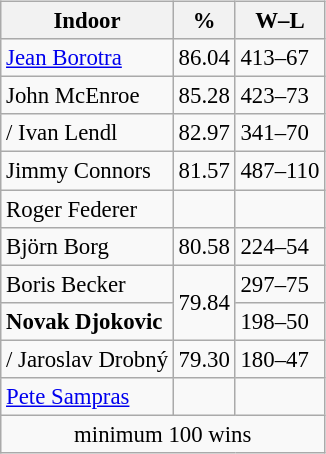<table class=wikitable style="display:inline-table; font-size: 95%;">
<tr>
<th>Indoor</th>
<th>%</th>
<th>W–L</th>
</tr>
<tr>
<td> <a href='#'>Jean Borotra</a></td>
<td>86.04</td>
<td>413–67</td>
</tr>
<tr>
<td> John McEnroe</td>
<td>85.28</td>
<td>423–73 </td>
</tr>
<tr>
<td>/ Ivan Lendl</td>
<td>82.97</td>
<td>341–70</td>
</tr>
<tr>
<td> Jimmy Connors</td>
<td>81.57</td>
<td>487–110 </td>
</tr>
<tr>
<td> Roger Federer</td>
<td></td>
</tr>
<tr>
<td> Björn Borg</td>
<td>80.58</td>
<td>224–54 </td>
</tr>
<tr>
<td> Boris Becker</td>
<td rowspan="2">79.84</td>
<td>297–75</td>
</tr>
<tr>
<td> <strong>Novak Djokovic</strong></td>
<td>198–50</td>
</tr>
<tr>
<td>/ Jaroslav Drobný</td>
<td>79.30</td>
<td>180–47</td>
</tr>
<tr>
<td> <a href='#'>Pete Sampras</a></td>
<td></td>
</tr>
<tr>
<td colspan="3" style="text-align:center;">minimum 100 wins</td>
</tr>
</table>
